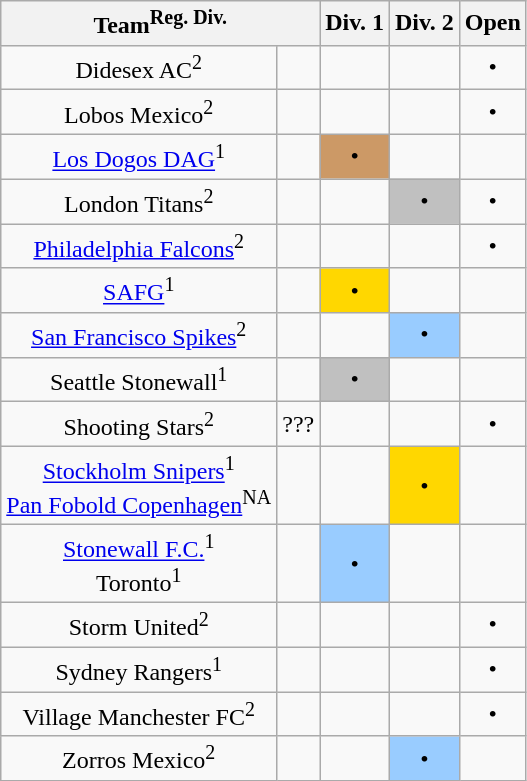<table class="wikitable" style="text-align: center">
<tr>
<th colspan="2">Team<sup>Reg. Div.</sup></th>
<th>Div. 1</th>
<th>Div. 2</th>
<th>Open</th>
</tr>
<tr>
<td>Didesex AC<sup>2</sup></td>
<td></td>
<td></td>
<td></td>
<td>•</td>
</tr>
<tr>
<td>Lobos Mexico<sup>2</sup></td>
<td></td>
<td></td>
<td></td>
<td>•</td>
</tr>
<tr>
<td><a href='#'>Los Dogos DAG</a><sup>1</sup></td>
<td></td>
<td bgcolor=#cc9966>•</td>
<td></td>
<td></td>
</tr>
<tr>
<td>London Titans<sup>2</sup></td>
<td></td>
<td></td>
<td bgcolor="silver">•</td>
<td>•</td>
</tr>
<tr>
<td><a href='#'>Philadelphia Falcons</a><sup>2</sup></td>
<td></td>
<td></td>
<td></td>
<td>• </td>
</tr>
<tr>
<td><a href='#'>SAFG</a><sup>1</sup></td>
<td></td>
<td bgcolor="gold">•</td>
<td></td>
<td></td>
</tr>
<tr>
<td><a href='#'>San Francisco Spikes</a><sup>2</sup></td>
<td></td>
<td></td>
<td bgcolor=#99ccff>•</td>
<td></td>
</tr>
<tr>
<td>Seattle Stonewall<sup>1</sup></td>
<td></td>
<td bgcolor="silver">•</td>
<td></td>
<td></td>
</tr>
<tr>
<td>Shooting Stars<sup>2</sup></td>
<td>???</td>
<td></td>
<td></td>
<td>•</td>
</tr>
<tr>
<td><a href='#'>Stockholm Snipers</a><sup>1</sup> <br> <a href='#'>Pan Fobold Copenhagen</a><sup>NA</sup></td>
<td><br></td>
<td></td>
<td bgcolor="gold">•</td>
<td></td>
</tr>
<tr>
<td><a href='#'>Stonewall F.C.</a><sup>1</sup> <br> Toronto<sup>1</sup></td>
<td><br></td>
<td bgcolor=#99ccff>•</td>
<td></td>
<td></td>
</tr>
<tr>
<td>Storm United<sup>2</sup></td>
<td></td>
<td></td>
<td></td>
<td>•</td>
</tr>
<tr>
<td>Sydney Rangers<sup>1</sup></td>
<td></td>
<td></td>
<td></td>
<td>•</td>
</tr>
<tr>
<td>Village Manchester FC<sup>2</sup></td>
<td></td>
<td></td>
<td></td>
<td>•</td>
</tr>
<tr>
<td>Zorros Mexico<sup>2</sup></td>
<td></td>
<td></td>
<td bgcolor=#99ccff>•</td>
<td></td>
</tr>
</table>
